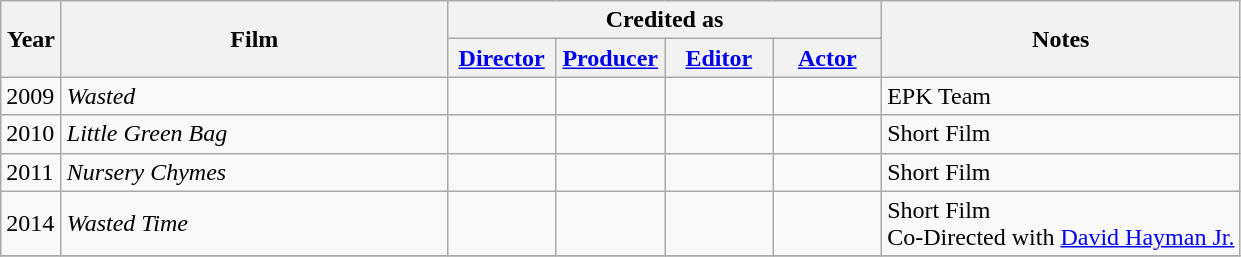<table class="wikitable sortable" style="margin-right: 0;">
<tr>
<th rowspan="2" style="width:33px;">Year</th>
<th rowspan="2" style="width:250px;">Film</th>
<th colspan="4">Credited as</th>
<th rowspan="2">Notes</th>
</tr>
<tr>
<th style="width:65px;"><a href='#'>Director</a></th>
<th style="width:65px;"><a href='#'>Producer</a></th>
<th style="width:65px;"><a href='#'>Editor</a></th>
<th style="width:65px;"><a href='#'>Actor</a></th>
</tr>
<tr>
<td>2009</td>
<td style="text-align:left"><em>Wasted</em></td>
<td></td>
<td></td>
<td></td>
<td></td>
<td>EPK Team</td>
</tr>
<tr>
<td>2010</td>
<td style="text-align:left"><em>Little Green Bag</em></td>
<td></td>
<td></td>
<td></td>
<td></td>
<td>Short Film</td>
</tr>
<tr>
<td>2011</td>
<td style="text-align:left"><em>Nursery Chymes</em></td>
<td></td>
<td></td>
<td></td>
<td></td>
<td>Short Film</td>
</tr>
<tr>
<td>2014</td>
<td style="text-align:left"><em>Wasted Time</em></td>
<td></td>
<td></td>
<td></td>
<td></td>
<td>Short Film<br>Co-Directed with <a href='#'>David Hayman Jr.</a></td>
</tr>
<tr>
</tr>
</table>
